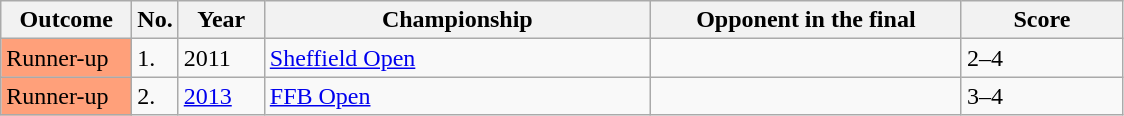<table class="sortable wikitable">
<tr>
<th width="80">Outcome</th>
<th width="20">No.</th>
<th width="50">Year</th>
<th width="250">Championship</th>
<th width="200">Opponent in the final</th>
<th width="100">Score</th>
</tr>
<tr>
<td style="background:#ffa07a;">Runner-up</td>
<td>1.</td>
<td>2011</td>
<td><a href='#'>Sheffield Open</a></td>
<td> </td>
<td>2–4</td>
</tr>
<tr>
<td style="background:#ffa07a;">Runner-up</td>
<td>2.</td>
<td><a href='#'>2013</a></td>
<td><a href='#'>FFB Open</a></td>
<td> </td>
<td>3–4</td>
</tr>
</table>
